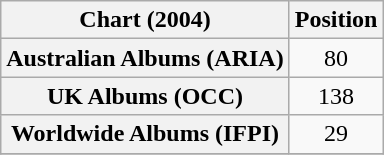<table class="wikitable sortable plainrowheaders" style="text-align:center">
<tr>
<th>Chart (2004)</th>
<th>Position</th>
</tr>
<tr>
<th scope="row">Australian Albums (ARIA)</th>
<td>80</td>
</tr>
<tr>
<th scope="row">UK Albums (OCC)</th>
<td>138</td>
</tr>
<tr>
<th scope="row">Worldwide Albums (IFPI)</th>
<td>29</td>
</tr>
<tr>
</tr>
</table>
